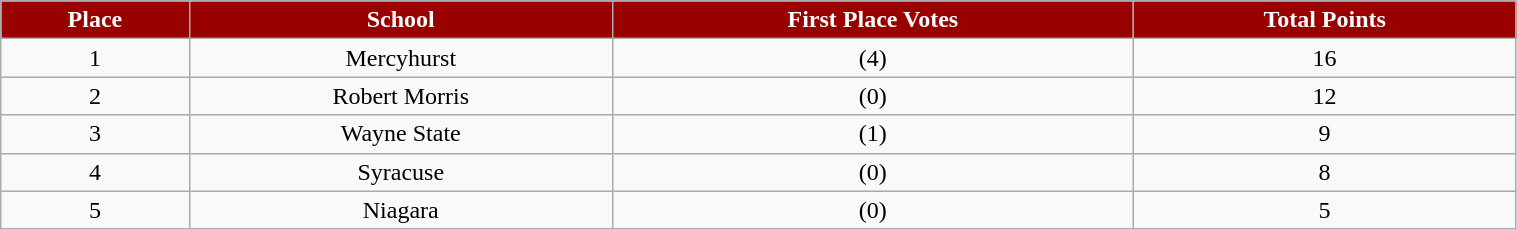<table class="wikitable" style="width:80%;">
<tr style="text-align:center; background:#900; color:#fff;">
<td><strong>Place</strong></td>
<td><strong>School</strong></td>
<td><strong>First Place Votes</strong></td>
<td><strong>Total Points</strong></td>
</tr>
<tr style="text-align:center;" bgcolor="">
<td>1</td>
<td>Mercyhurst</td>
<td>(4)</td>
<td>16</td>
</tr>
<tr style="text-align:center;" bgcolor="">
<td>2</td>
<td>Robert Morris</td>
<td>(0)</td>
<td>12</td>
</tr>
<tr style="text-align:center;" bgcolor="">
<td>3</td>
<td>Wayne State</td>
<td>(1)</td>
<td>9</td>
</tr>
<tr style="text-align:center;" bgcolor="">
<td>4</td>
<td>Syracuse</td>
<td>(0)</td>
<td>8</td>
</tr>
<tr style="text-align:center;" bgcolor="">
<td>5</td>
<td>Niagara</td>
<td>(0)</td>
<td>5</td>
</tr>
</table>
